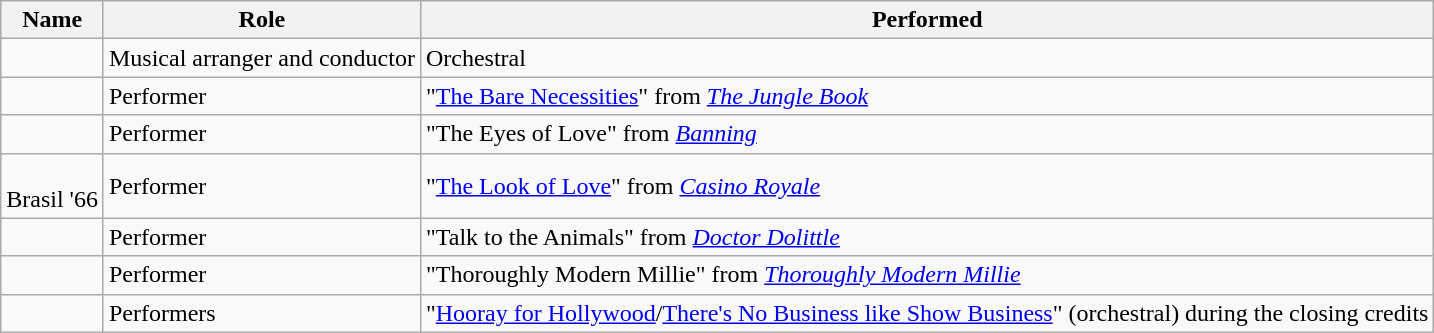<table class="wikitable sortable">
<tr>
<th>Name</th>
<th>Role</th>
<th>Performed</th>
</tr>
<tr>
<td></td>
<td>Musical arranger and conductor</td>
<td>Orchestral</td>
</tr>
<tr>
<td></td>
<td>Performer</td>
<td>"<a href='#'>The Bare Necessities</a>" from <em><a href='#'>The Jungle Book</a></em></td>
</tr>
<tr>
<td></td>
<td>Performer</td>
<td>"The Eyes of Love" from <em><a href='#'>Banning</a></em></td>
</tr>
<tr>
<td><br>Brasil '66</td>
<td>Performer</td>
<td>"<a href='#'>The Look of Love</a>" from <em><a href='#'>Casino Royale</a></em></td>
</tr>
<tr>
<td></td>
<td>Performer</td>
<td>"Talk to the Animals" from <em><a href='#'>Doctor Dolittle</a></em></td>
</tr>
<tr>
<td></td>
<td>Performer</td>
<td>"Thoroughly Modern Millie" from <em><a href='#'>Thoroughly Modern Millie</a></em></td>
</tr>
<tr>
<td></td>
<td>Performers</td>
<td>"<a href='#'>Hooray for Hollywood</a>/<a href='#'>There's No Business like Show Business</a>" (orchestral) during the closing credits</td>
</tr>
</table>
